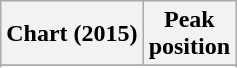<table class="wikitable sortable plainrowheaders" style="text-align:center">
<tr>
<th scope="col">Chart (2015)</th>
<th scope="col">Peak<br> position</th>
</tr>
<tr>
</tr>
<tr>
</tr>
<tr>
</tr>
<tr>
</tr>
<tr>
</tr>
</table>
